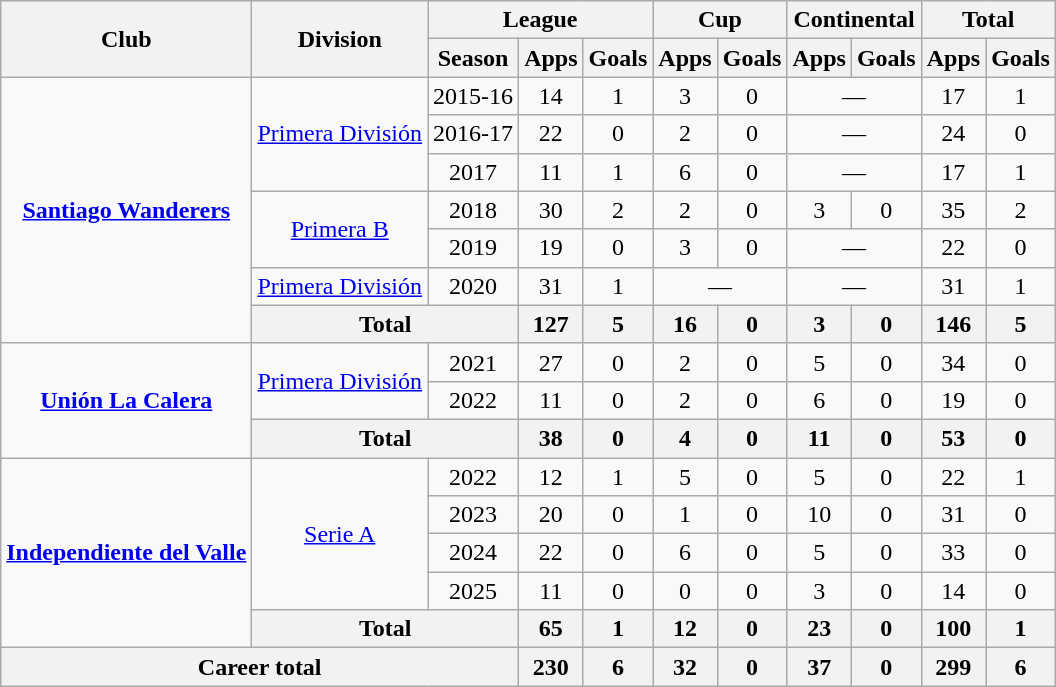<table class="wikitable" style="text-align:center">
<tr>
<th rowspan="2">Club</th>
<th rowspan="2">Division</th>
<th colspan="3">League</th>
<th colspan="2">Cup</th>
<th colspan="2">Continental</th>
<th colspan="2">Total</th>
</tr>
<tr>
<th>Season</th>
<th>Apps</th>
<th>Goals</th>
<th>Apps</th>
<th>Goals</th>
<th>Apps</th>
<th>Goals</th>
<th>Apps</th>
<th>Goals</th>
</tr>
<tr>
<td rowspan="7"><strong><a href='#'>Santiago Wanderers</a></strong></td>
<td rowspan="3"><a href='#'>Primera División</a></td>
<td>2015-16</td>
<td>14</td>
<td>1</td>
<td>3</td>
<td>0</td>
<td colspan="2">—</td>
<td>17</td>
<td>1</td>
</tr>
<tr>
<td>2016-17</td>
<td>22</td>
<td>0</td>
<td>2</td>
<td>0</td>
<td colspan="2">—</td>
<td>24</td>
<td>0</td>
</tr>
<tr>
<td>2017</td>
<td>11</td>
<td>1</td>
<td>6</td>
<td>0</td>
<td colspan="2">—</td>
<td>17</td>
<td>1</td>
</tr>
<tr>
<td rowspan="2"><a href='#'>Primera B</a></td>
<td>2018</td>
<td>30</td>
<td>2</td>
<td>2</td>
<td>0</td>
<td>3</td>
<td>0</td>
<td>35</td>
<td>2</td>
</tr>
<tr>
<td>2019</td>
<td>19</td>
<td>0</td>
<td>3</td>
<td>0</td>
<td colspan="2">—</td>
<td>22</td>
<td>0</td>
</tr>
<tr>
<td><a href='#'>Primera División</a></td>
<td>2020</td>
<td>31</td>
<td>1</td>
<td colspan="2">—</td>
<td colspan="2">—</td>
<td>31</td>
<td>1</td>
</tr>
<tr>
<th colspan="2">Total</th>
<th>127</th>
<th>5</th>
<th>16</th>
<th>0</th>
<th>3</th>
<th>0</th>
<th>146</th>
<th>5</th>
</tr>
<tr>
<td rowspan="3"><strong><a href='#'>Unión La Calera</a></strong></td>
<td rowspan="2"><a href='#'>Primera División</a></td>
<td>2021</td>
<td>27</td>
<td>0</td>
<td>2</td>
<td>0</td>
<td>5</td>
<td>0</td>
<td>34</td>
<td>0</td>
</tr>
<tr>
<td>2022</td>
<td>11</td>
<td>0</td>
<td>2</td>
<td>0</td>
<td>6</td>
<td>0</td>
<td>19</td>
<td>0</td>
</tr>
<tr>
<th colspan="2">Total</th>
<th>38</th>
<th>0</th>
<th>4</th>
<th>0</th>
<th>11</th>
<th>0</th>
<th>53</th>
<th>0</th>
</tr>
<tr>
<td rowspan="5"><strong><a href='#'>Independiente del Valle</a></strong></td>
<td rowspan="4"><a href='#'>Serie A</a></td>
<td>2022</td>
<td>12</td>
<td>1</td>
<td>5</td>
<td>0</td>
<td>5</td>
<td>0</td>
<td>22</td>
<td>1</td>
</tr>
<tr>
<td>2023</td>
<td>20</td>
<td>0</td>
<td>1</td>
<td>0</td>
<td>10</td>
<td>0</td>
<td>31</td>
<td>0</td>
</tr>
<tr>
<td>2024</td>
<td>22</td>
<td>0</td>
<td>6</td>
<td>0</td>
<td>5</td>
<td>0</td>
<td>33</td>
<td>0</td>
</tr>
<tr>
<td>2025</td>
<td>11</td>
<td>0</td>
<td>0</td>
<td>0</td>
<td>3</td>
<td>0</td>
<td>14</td>
<td>0</td>
</tr>
<tr>
<th colspan="2">Total</th>
<th>65</th>
<th>1</th>
<th>12</th>
<th>0</th>
<th>23</th>
<th>0</th>
<th>100</th>
<th>1</th>
</tr>
<tr>
<th colspan="3">Career total</th>
<th>230</th>
<th>6</th>
<th>32</th>
<th>0</th>
<th>37</th>
<th>0</th>
<th>299</th>
<th>6</th>
</tr>
</table>
